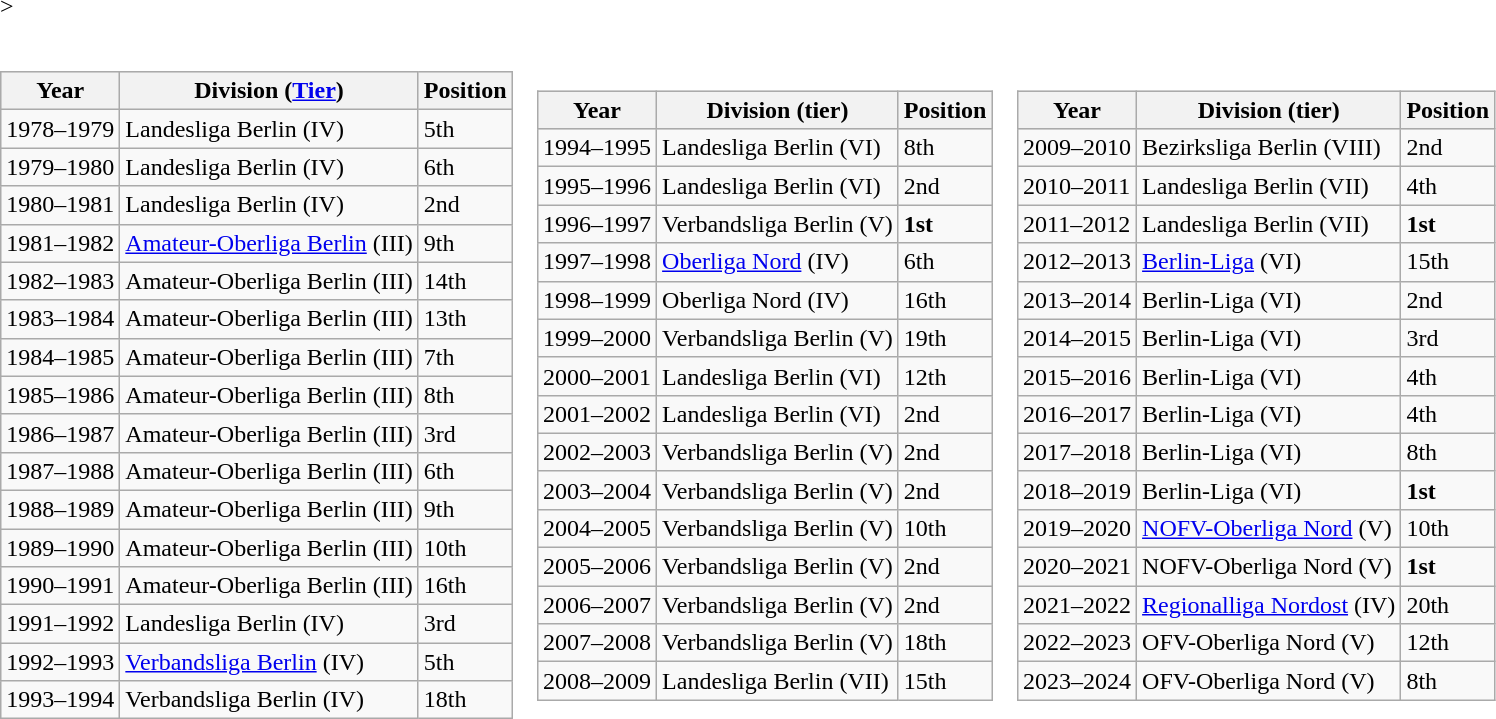<table border=0 cellpadding=0 cellspacing=0>>
<tr>
<td><br><table class="wikitable">
<tr align="center" bgcolor="dfdfdf">
<th>Year</th>
<th>Division (<a href='#'>Tier</a>)</th>
<th>Position</th>
</tr>
<tr>
<td>1978–1979</td>
<td>Landesliga Berlin (IV)</td>
<td>5th</td>
</tr>
<tr>
<td>1979–1980</td>
<td>Landesliga Berlin (IV)</td>
<td>6th</td>
</tr>
<tr>
<td>1980–1981</td>
<td>Landesliga Berlin (IV)</td>
<td> 2nd</td>
</tr>
<tr>
<td>1981–1982</td>
<td><a href='#'>Amateur-Oberliga Berlin</a> (III)</td>
<td>9th</td>
</tr>
<tr>
<td>1982–1983</td>
<td>Amateur-Oberliga Berlin (III)</td>
<td>14th</td>
</tr>
<tr>
<td>1983–1984</td>
<td>Amateur-Oberliga Berlin (III)</td>
<td>13th</td>
</tr>
<tr>
<td>1984–1985</td>
<td>Amateur-Oberliga Berlin (III)</td>
<td>7th</td>
</tr>
<tr>
<td>1985–1986</td>
<td>Amateur-Oberliga Berlin (III)</td>
<td>8th</td>
</tr>
<tr>
<td>1986–1987</td>
<td>Amateur-Oberliga Berlin (III)</td>
<td>3rd</td>
</tr>
<tr>
<td>1987–1988</td>
<td>Amateur-Oberliga Berlin (III)</td>
<td>6th</td>
</tr>
<tr>
<td>1988–1989</td>
<td>Amateur-Oberliga Berlin (III)</td>
<td>9th</td>
</tr>
<tr>
<td>1989–1990</td>
<td>Amateur-Oberliga Berlin (III)</td>
<td>10th</td>
</tr>
<tr>
<td>1990–1991</td>
<td>Amateur-Oberliga Berlin (III)</td>
<td> 16th</td>
</tr>
<tr>
<td>1991–1992</td>
<td>Landesliga Berlin (IV)</td>
<td>3rd</td>
</tr>
<tr>
<td>1992–1993</td>
<td><a href='#'>Verbandsliga Berlin</a> (IV)</td>
<td>5th</td>
</tr>
<tr>
<td>1993–1994</td>
<td>Verbandsliga Berlin (IV)</td>
<td> 18th</td>
</tr>
</table>
</td>
<td><br><table class="wikitable">
<tr align="center" bgcolor="dfdfdf">
<th>Year</th>
<th>Division (tier)</th>
<th>Position</th>
</tr>
<tr>
<td>1994–1995</td>
<td>Landesliga Berlin (VI)</td>
<td>8th</td>
</tr>
<tr>
<td>1995–1996</td>
<td>Landesliga Berlin (VI)</td>
<td> 2nd</td>
</tr>
<tr>
<td>1996–1997</td>
<td>Verbandsliga Berlin (V)</td>
<td> <strong>1st</strong></td>
</tr>
<tr>
<td>1997–1998</td>
<td><a href='#'>Oberliga Nord</a> (IV)</td>
<td>6th</td>
</tr>
<tr>
<td>1998–1999</td>
<td>Oberliga Nord (IV)</td>
<td> 16th</td>
</tr>
<tr>
<td>1999–2000</td>
<td>Verbandsliga Berlin (V)</td>
<td> 19th</td>
</tr>
<tr>
<td>2000–2001</td>
<td>Landesliga Berlin (VI)</td>
<td>12th</td>
</tr>
<tr>
<td>2001–2002</td>
<td>Landesliga Berlin (VI)</td>
<td> 2nd</td>
</tr>
<tr>
<td>2002–2003</td>
<td>Verbandsliga Berlin (V)</td>
<td>2nd</td>
</tr>
<tr>
<td>2003–2004</td>
<td>Verbandsliga Berlin (V)</td>
<td>2nd</td>
</tr>
<tr>
<td>2004–2005</td>
<td>Verbandsliga Berlin (V)</td>
<td>10th</td>
</tr>
<tr>
<td>2005–2006</td>
<td>Verbandsliga Berlin (V)</td>
<td>2nd</td>
</tr>
<tr>
<td>2006–2007</td>
<td>Verbandsliga Berlin (V)</td>
<td>2nd</td>
</tr>
<tr>
<td>2007–2008</td>
<td>Verbandsliga Berlin (V)</td>
<td> 18th</td>
</tr>
<tr>
<td>2008–2009</td>
<td>Landesliga Berlin (VII)</td>
<td> 15th</td>
</tr>
</table>
</td>
<td><br><table class="wikitable">
<tr align="center" bgcolor="dfdfdf">
<th>Year</th>
<th>Division (tier)</th>
<th>Position</th>
</tr>
<tr>
<td>2009–2010</td>
<td>Bezirksliga Berlin (VIII)</td>
<td> 2nd</td>
</tr>
<tr>
<td>2010–2011</td>
<td>Landesliga Berlin (VII)</td>
<td>4th</td>
</tr>
<tr>
<td>2011–2012</td>
<td>Landesliga Berlin (VII)</td>
<td> <strong>1st</strong></td>
</tr>
<tr>
<td>2012–2013</td>
<td><a href='#'>Berlin-Liga</a> (VI)</td>
<td>15th</td>
</tr>
<tr>
<td>2013–2014</td>
<td>Berlin-Liga (VI)</td>
<td>2nd</td>
</tr>
<tr>
<td>2014–2015</td>
<td>Berlin-Liga (VI)</td>
<td>3rd</td>
</tr>
<tr>
<td>2015–2016</td>
<td>Berlin-Liga (VI)</td>
<td>4th</td>
</tr>
<tr>
<td>2016–2017</td>
<td>Berlin-Liga (VI)</td>
<td>4th</td>
</tr>
<tr>
<td>2017–2018</td>
<td>Berlin-Liga (VI)</td>
<td>8th</td>
</tr>
<tr>
<td>2018–2019</td>
<td>Berlin-Liga (VI)</td>
<td> <strong>1st</strong></td>
</tr>
<tr>
<td>2019–2020</td>
<td><a href='#'>NOFV-Oberliga Nord</a> (V)</td>
<td>10th</td>
</tr>
<tr>
<td>2020–2021</td>
<td>NOFV-Oberliga Nord (V)</td>
<td> <strong>1st</strong></td>
</tr>
<tr>
<td>2021–2022</td>
<td><a href='#'>Regionalliga Nordost</a> (IV)</td>
<td> 20th</td>
</tr>
<tr>
<td>2022–2023</td>
<td>OFV-Oberliga Nord (V)</td>
<td>12th</td>
</tr>
<tr>
<td>2023–2024</td>
<td>OFV-Oberliga Nord (V)</td>
<td>8th</td>
</tr>
</table>
</td>
</tr>
</table>
